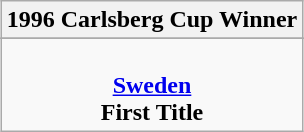<table class="wikitable" style="text-align: center; margin: 0 auto;">
<tr>
<th>1996 Carlsberg Cup Winner</th>
</tr>
<tr>
</tr>
<tr>
<td><br><strong><a href='#'>Sweden</a></strong><br><strong>First Title</strong></td>
</tr>
</table>
